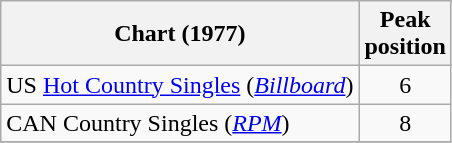<table class="wikitable sortable">
<tr>
<th>Chart (1977)</th>
<th>Peak<br>position</th>
</tr>
<tr>
<td>US <a href='#'>Hot Country Singles</a> (<em><a href='#'>Billboard</a></em>)</td>
<td align="center">6</td>
</tr>
<tr>
<td>CAN Country Singles (<em><a href='#'>RPM</a></em>)</td>
<td align="center">8</td>
</tr>
<tr>
</tr>
</table>
